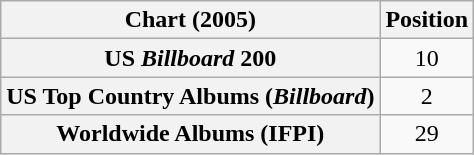<table class="wikitable sortable plainrowheaders" style="text-align:center">
<tr>
<th scope="col">Chart (2005)</th>
<th scope="col">Position</th>
</tr>
<tr>
<th scope="row">US <em>Billboard</em> 200</th>
<td>10</td>
</tr>
<tr>
<th scope="row">US Top Country Albums (<em>Billboard</em>)</th>
<td>2</td>
</tr>
<tr>
<th scope="row">Worldwide Albums (IFPI)</th>
<td>29</td>
</tr>
</table>
